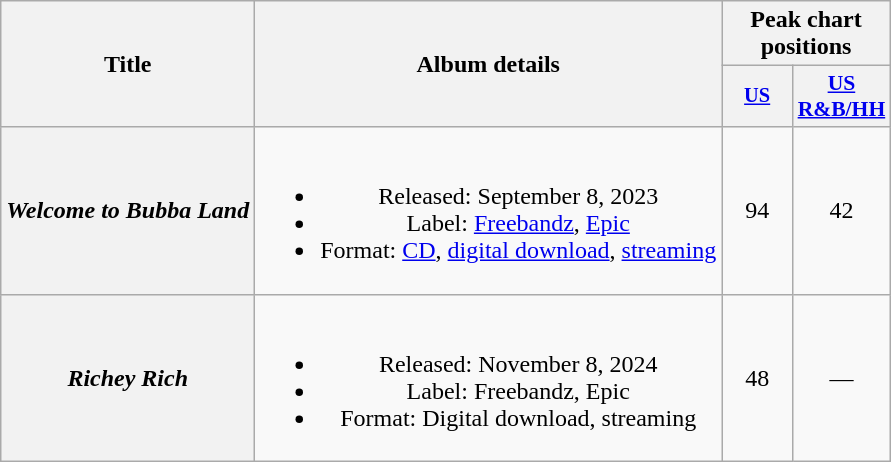<table class="wikitable plainrowheaders" style="text-align:center;">
<tr>
<th scope="col" rowspan="2">Title</th>
<th scope="col" rowspan="2">Album details</th>
<th scope="col" colspan="2">Peak chart positions</th>
</tr>
<tr>
<th scope="col" style="width:3em;font-size:85%;"><a href='#'>US</a><br></th>
<th scope="col" style="width:3em;font-size:90%;"><a href='#'>US<br>R&B/HH</a><br></th>
</tr>
<tr>
<th scope="row"><em>Welcome to Bubba Land</em></th>
<td><br><ul><li>Released: September 8, 2023</li><li>Label: <a href='#'>Freebandz</a>, <a href='#'>Epic</a></li><li>Format: <a href='#'>CD</a>, <a href='#'>digital download</a>, <a href='#'>streaming</a></li></ul></td>
<td>94</td>
<td>42</td>
</tr>
<tr>
<th scope="row"><em>Richey Rich</em></th>
<td><br><ul><li>Released: November 8, 2024</li><li>Label: Freebandz, Epic</li><li>Format: Digital download, streaming</li></ul></td>
<td>48</td>
<td>—</td>
</tr>
</table>
